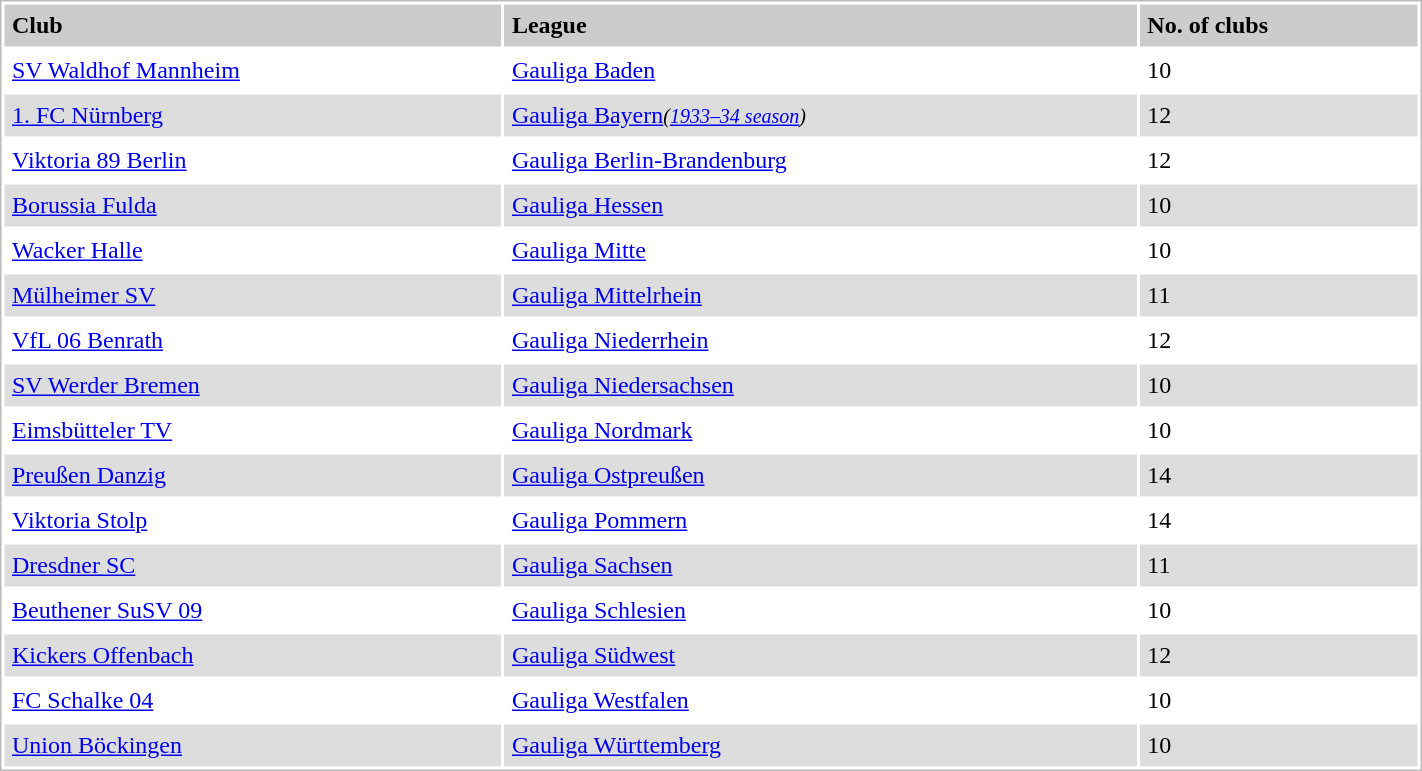<table style="border:1px solid #bbb;background:#fff;" cellpadding="5" cellspacing="2" width="75%">
<tr style="background:#ccc;font-weight:bold">
<td>Club</td>
<td>League</td>
<td>No. of clubs</td>
</tr>
<tr>
<td><a href='#'>SV Waldhof Mannheim</a></td>
<td><a href='#'>Gauliga Baden</a></td>
<td>10</td>
</tr>
<tr style="background:#ddd">
<td><a href='#'>1. FC Nürnberg</a></td>
<td><a href='#'>Gauliga Bayern</a><small><em>(<a href='#'>1933–34 season</a>)</em></small></td>
<td>12</td>
</tr>
<tr>
<td><a href='#'>Viktoria 89 Berlin</a></td>
<td><a href='#'>Gauliga Berlin-Brandenburg</a></td>
<td>12</td>
</tr>
<tr style="background:#ddd">
<td><a href='#'>Borussia Fulda</a></td>
<td><a href='#'>Gauliga Hessen</a></td>
<td>10</td>
</tr>
<tr>
<td><a href='#'>Wacker Halle</a></td>
<td><a href='#'>Gauliga Mitte</a></td>
<td>10</td>
</tr>
<tr style="background:#ddd">
<td><a href='#'>Mülheimer SV</a></td>
<td><a href='#'>Gauliga Mittelrhein</a></td>
<td>11</td>
</tr>
<tr>
<td><a href='#'>VfL 06 Benrath</a></td>
<td><a href='#'>Gauliga Niederrhein</a></td>
<td>12</td>
</tr>
<tr style="background:#ddd">
<td><a href='#'>SV Werder Bremen</a></td>
<td><a href='#'>Gauliga Niedersachsen</a></td>
<td>10</td>
</tr>
<tr>
<td><a href='#'>Eimsbütteler TV</a></td>
<td><a href='#'>Gauliga Nordmark</a></td>
<td>10</td>
</tr>
<tr style="background:#ddd">
<td><a href='#'>Preußen Danzig</a></td>
<td><a href='#'>Gauliga Ostpreußen</a></td>
<td>14</td>
</tr>
<tr>
<td><a href='#'>Viktoria Stolp</a></td>
<td><a href='#'>Gauliga Pommern</a></td>
<td>14</td>
</tr>
<tr style="background:#ddd">
<td><a href='#'>Dresdner SC</a></td>
<td><a href='#'>Gauliga Sachsen</a></td>
<td>11</td>
</tr>
<tr>
<td><a href='#'>Beuthener SuSV 09</a></td>
<td><a href='#'>Gauliga Schlesien</a></td>
<td>10</td>
</tr>
<tr style="background:#ddd">
<td><a href='#'>Kickers Offenbach</a></td>
<td><a href='#'>Gauliga Südwest</a></td>
<td>12</td>
</tr>
<tr>
<td><a href='#'>FC Schalke 04</a></td>
<td><a href='#'>Gauliga Westfalen</a></td>
<td>10</td>
</tr>
<tr style="background:#ddd">
<td><a href='#'>Union Böckingen</a></td>
<td><a href='#'>Gauliga Württemberg</a></td>
<td>10</td>
</tr>
</table>
